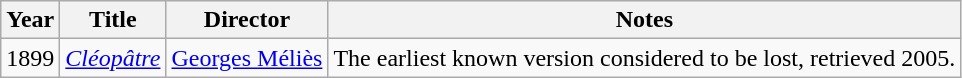<table class="wikitable sortable">
<tr>
<th>Year</th>
<th>Title</th>
<th>Director</th>
<th>Notes</th>
</tr>
<tr>
<td>1899</td>
<td><em><a href='#'>Cléopâtre</a></em></td>
<td><a href='#'>Georges Méliès</a></td>
<td>The earliest known version considered to be lost, retrieved 2005.</td>
</tr>
</table>
